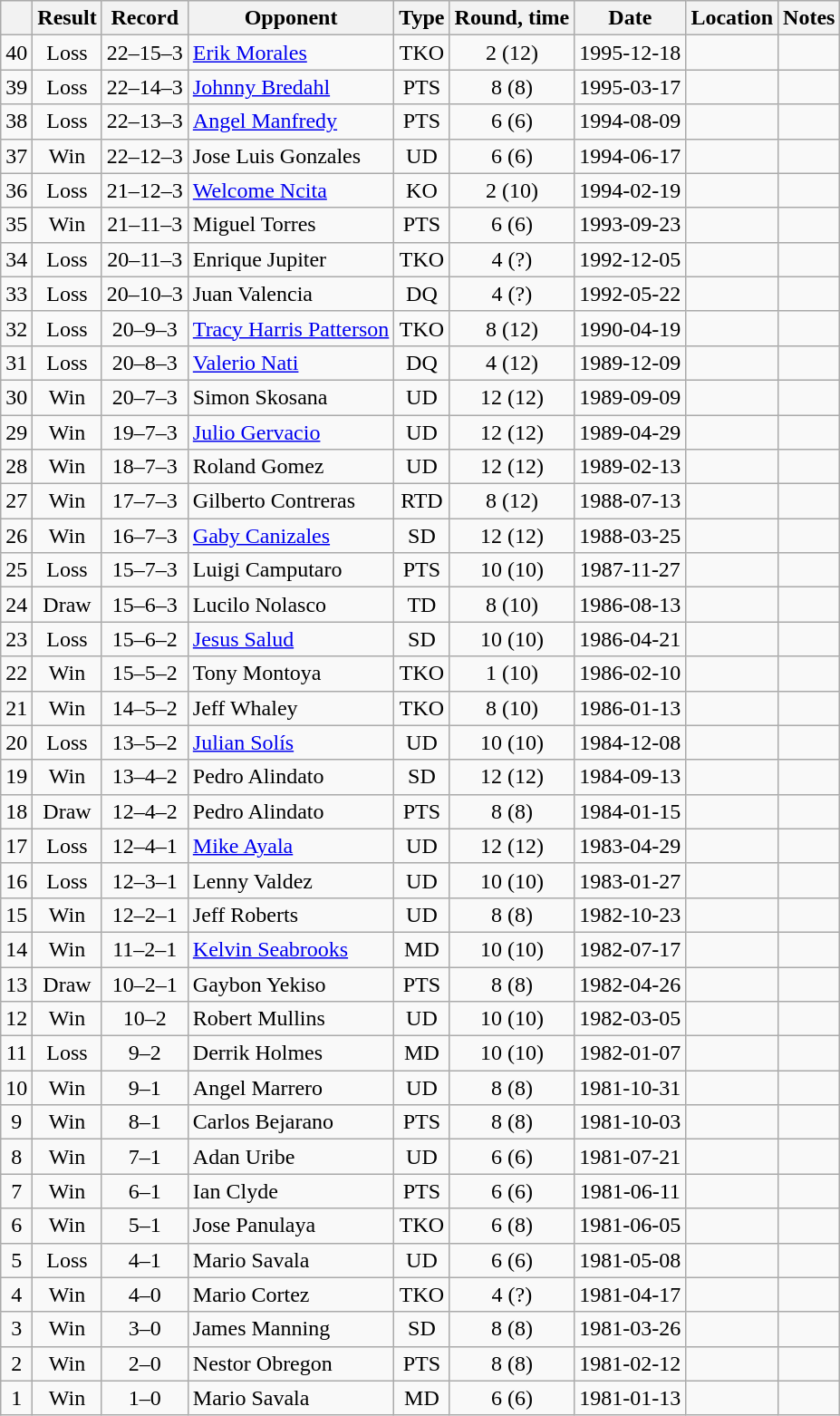<table class=wikitable style=text-align:center>
<tr>
<th></th>
<th>Result</th>
<th>Record</th>
<th>Opponent</th>
<th>Type</th>
<th>Round, time</th>
<th>Date</th>
<th>Location</th>
<th>Notes</th>
</tr>
<tr>
<td>40</td>
<td>Loss</td>
<td>22–15–3</td>
<td align=left><a href='#'>Erik Morales</a></td>
<td>TKO</td>
<td>2 (12)</td>
<td>1995-12-18</td>
<td align=left></td>
<td align=left></td>
</tr>
<tr>
<td>39</td>
<td>Loss</td>
<td>22–14–3</td>
<td align=left><a href='#'>Johnny Bredahl</a></td>
<td>PTS</td>
<td>8 (8)</td>
<td>1995-03-17</td>
<td align=left></td>
<td align=left></td>
</tr>
<tr>
<td>38</td>
<td>Loss</td>
<td>22–13–3</td>
<td align=left><a href='#'>Angel Manfredy</a></td>
<td>PTS</td>
<td>6 (6)</td>
<td>1994-08-09</td>
<td align=left></td>
<td align=left></td>
</tr>
<tr>
<td>37</td>
<td>Win</td>
<td>22–12–3</td>
<td align=left>Jose Luis Gonzales</td>
<td>UD</td>
<td>6 (6)</td>
<td>1994-06-17</td>
<td align=left></td>
<td align=left></td>
</tr>
<tr>
<td>36</td>
<td>Loss</td>
<td>21–12–3</td>
<td align=left><a href='#'>Welcome Ncita</a></td>
<td>KO</td>
<td>2 (10)</td>
<td>1994-02-19</td>
<td align=left></td>
<td align=left></td>
</tr>
<tr>
<td>35</td>
<td>Win</td>
<td>21–11–3</td>
<td align=left>Miguel Torres</td>
<td>PTS</td>
<td>6 (6)</td>
<td>1993-09-23</td>
<td align=left></td>
<td align=left></td>
</tr>
<tr>
<td>34</td>
<td>Loss</td>
<td>20–11–3</td>
<td align=left>Enrique Jupiter</td>
<td>TKO</td>
<td>4 (?)</td>
<td>1992-12-05</td>
<td align=left></td>
<td align=left></td>
</tr>
<tr>
<td>33</td>
<td>Loss</td>
<td>20–10–3</td>
<td align=left>Juan Valencia</td>
<td>DQ</td>
<td>4 (?)</td>
<td>1992-05-22</td>
<td align=left></td>
<td align=left></td>
</tr>
<tr>
<td>32</td>
<td>Loss</td>
<td>20–9–3</td>
<td align=left><a href='#'>Tracy Harris Patterson</a></td>
<td>TKO</td>
<td>8 (12)</td>
<td>1990-04-19</td>
<td align=left></td>
<td align=left></td>
</tr>
<tr>
<td>31</td>
<td>Loss</td>
<td>20–8–3</td>
<td align=left><a href='#'>Valerio Nati</a></td>
<td>DQ</td>
<td>4 (12)</td>
<td>1989-12-09</td>
<td align=left></td>
<td align=left></td>
</tr>
<tr>
<td>30</td>
<td>Win</td>
<td>20–7–3</td>
<td align=left>Simon Skosana</td>
<td>UD</td>
<td>12 (12)</td>
<td>1989-09-09</td>
<td align=left></td>
<td align=left></td>
</tr>
<tr>
<td>29</td>
<td>Win</td>
<td>19–7–3</td>
<td align=left><a href='#'>Julio Gervacio</a></td>
<td>UD</td>
<td>12 (12)</td>
<td>1989-04-29</td>
<td align=left></td>
<td align=left></td>
</tr>
<tr>
<td>28</td>
<td>Win</td>
<td>18–7–3</td>
<td align=left>Roland Gomez</td>
<td>UD</td>
<td>12 (12)</td>
<td>1989-02-13</td>
<td align=left></td>
<td align=left></td>
</tr>
<tr>
<td>27</td>
<td>Win</td>
<td>17–7–3</td>
<td align=left>Gilberto Contreras</td>
<td>RTD</td>
<td>8 (12)</td>
<td>1988-07-13</td>
<td align=left></td>
<td align=left></td>
</tr>
<tr>
<td>26</td>
<td>Win</td>
<td>16–7–3</td>
<td align=left><a href='#'>Gaby Canizales</a></td>
<td>SD</td>
<td>12 (12)</td>
<td>1988-03-25</td>
<td align=left></td>
<td align=left></td>
</tr>
<tr>
<td>25</td>
<td>Loss</td>
<td>15–7–3</td>
<td align=left>Luigi Camputaro</td>
<td>PTS</td>
<td>10 (10)</td>
<td>1987-11-27</td>
<td align=left></td>
<td align=left></td>
</tr>
<tr>
<td>24</td>
<td>Draw</td>
<td>15–6–3</td>
<td align=left>Lucilo Nolasco</td>
<td>TD</td>
<td>8 (10)</td>
<td>1986-08-13</td>
<td align=left></td>
<td align=left></td>
</tr>
<tr>
<td>23</td>
<td>Loss</td>
<td>15–6–2</td>
<td align=left><a href='#'>Jesus Salud</a></td>
<td>SD</td>
<td>10 (10)</td>
<td>1986-04-21</td>
<td align=left></td>
<td align=left></td>
</tr>
<tr>
<td>22</td>
<td>Win</td>
<td>15–5–2</td>
<td align=left>Tony Montoya</td>
<td>TKO</td>
<td>1 (10)</td>
<td>1986-02-10</td>
<td align=left></td>
<td align=left></td>
</tr>
<tr>
<td>21</td>
<td>Win</td>
<td>14–5–2</td>
<td align=left>Jeff Whaley</td>
<td>TKO</td>
<td>8 (10)</td>
<td>1986-01-13</td>
<td align=left></td>
<td align=left></td>
</tr>
<tr>
<td>20</td>
<td>Loss</td>
<td>13–5–2</td>
<td align=left><a href='#'>Julian Solís</a></td>
<td>UD</td>
<td>10 (10)</td>
<td>1984-12-08</td>
<td align=left></td>
<td align=left></td>
</tr>
<tr>
<td>19</td>
<td>Win</td>
<td>13–4–2</td>
<td align=left>Pedro Alindato</td>
<td>SD</td>
<td>12 (12)</td>
<td>1984-09-13</td>
<td align=left></td>
<td align=left></td>
</tr>
<tr>
<td>18</td>
<td>Draw</td>
<td>12–4–2</td>
<td align=left>Pedro Alindato</td>
<td>PTS</td>
<td>8 (8)</td>
<td>1984-01-15</td>
<td align=left></td>
<td align=left></td>
</tr>
<tr>
<td>17</td>
<td>Loss</td>
<td>12–4–1</td>
<td align=left><a href='#'>Mike Ayala</a></td>
<td>UD</td>
<td>12 (12)</td>
<td>1983-04-29</td>
<td align=left></td>
<td align=left></td>
</tr>
<tr>
<td>16</td>
<td>Loss</td>
<td>12–3–1</td>
<td align=left>Lenny Valdez</td>
<td>UD</td>
<td>10 (10)</td>
<td>1983-01-27</td>
<td align=left></td>
<td align=left></td>
</tr>
<tr>
<td>15</td>
<td>Win</td>
<td>12–2–1</td>
<td align=left>Jeff Roberts</td>
<td>UD</td>
<td>8 (8)</td>
<td>1982-10-23</td>
<td align=left></td>
<td align=left></td>
</tr>
<tr>
<td>14</td>
<td>Win</td>
<td>11–2–1</td>
<td align=left><a href='#'>Kelvin Seabrooks</a></td>
<td>MD</td>
<td>10 (10)</td>
<td>1982-07-17</td>
<td align=left></td>
<td align=left></td>
</tr>
<tr>
<td>13</td>
<td>Draw</td>
<td>10–2–1</td>
<td align=left>Gaybon Yekiso</td>
<td>PTS</td>
<td>8 (8)</td>
<td>1982-04-26</td>
<td align=left></td>
<td align=left></td>
</tr>
<tr>
<td>12</td>
<td>Win</td>
<td>10–2</td>
<td align=left>Robert Mullins</td>
<td>UD</td>
<td>10 (10)</td>
<td>1982-03-05</td>
<td align=left></td>
<td align=left></td>
</tr>
<tr>
<td>11</td>
<td>Loss</td>
<td>9–2</td>
<td align=left>Derrik Holmes</td>
<td>MD</td>
<td>10 (10)</td>
<td>1982-01-07</td>
<td align=left></td>
<td align=left></td>
</tr>
<tr>
<td>10</td>
<td>Win</td>
<td>9–1</td>
<td align=left>Angel Marrero</td>
<td>UD</td>
<td>8 (8)</td>
<td>1981-10-31</td>
<td align=left></td>
<td align=left></td>
</tr>
<tr>
<td>9</td>
<td>Win</td>
<td>8–1</td>
<td align=left>Carlos Bejarano</td>
<td>PTS</td>
<td>8 (8)</td>
<td>1981-10-03</td>
<td align=left></td>
<td align=left></td>
</tr>
<tr>
<td>8</td>
<td>Win</td>
<td>7–1</td>
<td align=left>Adan Uribe</td>
<td>UD</td>
<td>6 (6)</td>
<td>1981-07-21</td>
<td align=left></td>
<td align=left></td>
</tr>
<tr>
<td>7</td>
<td>Win</td>
<td>6–1</td>
<td align=left>Ian Clyde</td>
<td>PTS</td>
<td>6 (6)</td>
<td>1981-06-11</td>
<td align=left></td>
<td align=left></td>
</tr>
<tr>
<td>6</td>
<td>Win</td>
<td>5–1</td>
<td align=left>Jose Panulaya</td>
<td>TKO</td>
<td>6 (8)</td>
<td>1981-06-05</td>
<td align=left></td>
<td align=left></td>
</tr>
<tr>
<td>5</td>
<td>Loss</td>
<td>4–1</td>
<td align=left>Mario Savala</td>
<td>UD</td>
<td>6 (6)</td>
<td>1981-05-08</td>
<td align=left></td>
<td align=left></td>
</tr>
<tr>
<td>4</td>
<td>Win</td>
<td>4–0</td>
<td align=left>Mario Cortez</td>
<td>TKO</td>
<td>4 (?)</td>
<td>1981-04-17</td>
<td align=left></td>
<td align=left></td>
</tr>
<tr>
<td>3</td>
<td>Win</td>
<td>3–0</td>
<td align=left>James Manning</td>
<td>SD</td>
<td>8 (8)</td>
<td>1981-03-26</td>
<td align=left></td>
<td align=left></td>
</tr>
<tr>
<td>2</td>
<td>Win</td>
<td>2–0</td>
<td align=left>Nestor Obregon</td>
<td>PTS</td>
<td>8 (8)</td>
<td>1981-02-12</td>
<td align=left></td>
<td align=left></td>
</tr>
<tr>
<td>1</td>
<td>Win</td>
<td>1–0</td>
<td align=left>Mario Savala</td>
<td>MD</td>
<td>6 (6)</td>
<td>1981-01-13</td>
<td align=left></td>
<td align=left></td>
</tr>
</table>
